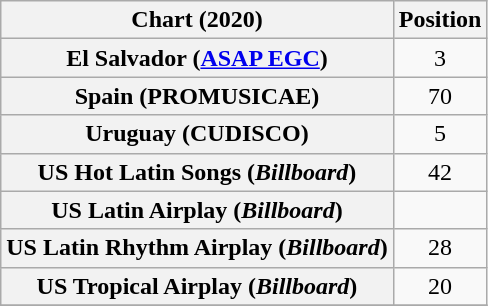<table class="wikitable sortable plainrowheaders" style="text-align:center">
<tr>
<th scope="col">Chart (2020)</th>
<th scope="col">Position</th>
</tr>
<tr>
<th scope="row">El Salvador (<a href='#'>ASAP EGC</a>)</th>
<td>3</td>
</tr>
<tr>
<th scope="row">Spain (PROMUSICAE)</th>
<td>70</td>
</tr>
<tr>
<th scope="row">Uruguay (CUDISCO)</th>
<td>5</td>
</tr>
<tr>
<th scope="row">US Hot Latin Songs (<em>Billboard</em>)</th>
<td>42</td>
</tr>
<tr>
<th scope="row">US Latin Airplay (<em>Billboard</em>)</th>
<td></td>
</tr>
<tr>
<th scope="row">US Latin Rhythm Airplay (<em>Billboard</em>)</th>
<td>28</td>
</tr>
<tr>
<th scope="row">US Tropical Airplay (<em>Billboard</em>)</th>
<td>20</td>
</tr>
<tr>
</tr>
</table>
